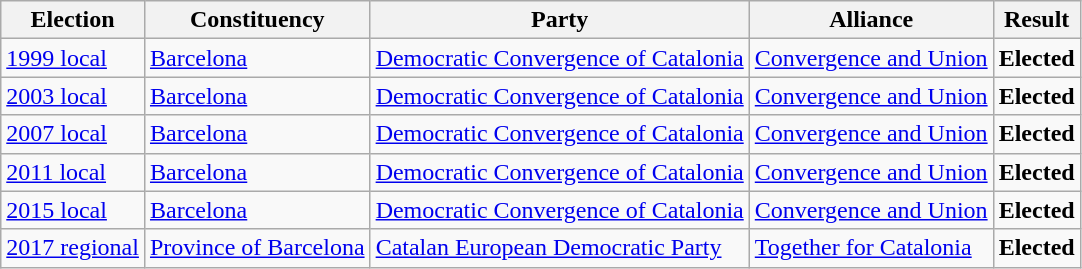<table class="wikitable" style="text-align:left;">
<tr>
<th scope=col>Election</th>
<th scope=col>Constituency</th>
<th scope=col>Party</th>
<th scope=col>Alliance</th>
<th scope=col>Result</th>
</tr>
<tr>
<td><a href='#'>1999 local</a></td>
<td><a href='#'>Barcelona</a></td>
<td><a href='#'>Democratic Convergence of Catalonia</a></td>
<td><a href='#'>Convergence and Union</a></td>
<td><strong>Elected</strong></td>
</tr>
<tr>
<td><a href='#'>2003 local</a></td>
<td><a href='#'>Barcelona</a></td>
<td><a href='#'>Democratic Convergence of Catalonia</a></td>
<td><a href='#'>Convergence and Union</a></td>
<td><strong>Elected</strong></td>
</tr>
<tr>
<td><a href='#'>2007 local</a></td>
<td><a href='#'>Barcelona</a></td>
<td><a href='#'>Democratic Convergence of Catalonia</a></td>
<td><a href='#'>Convergence and Union</a></td>
<td><strong>Elected</strong></td>
</tr>
<tr>
<td><a href='#'>2011 local</a></td>
<td><a href='#'>Barcelona</a></td>
<td><a href='#'>Democratic Convergence of Catalonia</a></td>
<td><a href='#'>Convergence and Union</a></td>
<td><strong>Elected</strong></td>
</tr>
<tr>
<td><a href='#'>2015 local</a></td>
<td><a href='#'>Barcelona</a></td>
<td><a href='#'>Democratic Convergence of Catalonia</a></td>
<td><a href='#'>Convergence and Union</a></td>
<td><strong>Elected</strong></td>
</tr>
<tr>
<td><a href='#'>2017 regional</a></td>
<td><a href='#'>Province of Barcelona</a></td>
<td><a href='#'>Catalan European Democratic Party</a></td>
<td><a href='#'>Together for Catalonia</a></td>
<td><strong>Elected</strong></td>
</tr>
</table>
